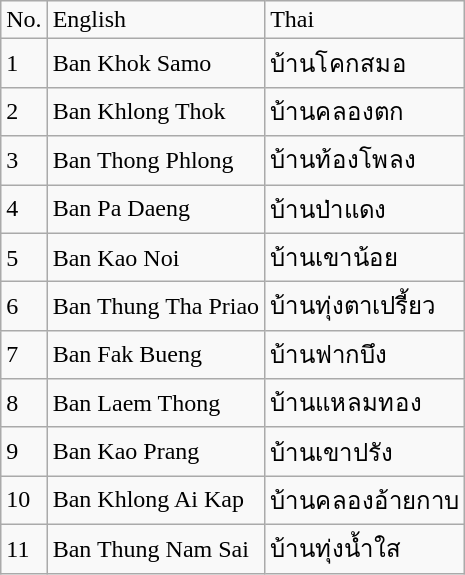<table class="wikitable">
<tr>
<td>No.</td>
<td>English</td>
<td>Thai</td>
</tr>
<tr>
<td>1</td>
<td>Ban Khok Samo</td>
<td>บ้านโคกสมอ</td>
</tr>
<tr>
<td>2</td>
<td>Ban Khlong Thok</td>
<td>บ้านคลองตก</td>
</tr>
<tr>
<td>3</td>
<td>Ban Thong Phlong</td>
<td>บ้านท้องโพลง</td>
</tr>
<tr>
<td>4</td>
<td>Ban Pa Daeng</td>
<td>บ้านป่าแดง</td>
</tr>
<tr>
<td>5</td>
<td>Ban Kao Noi</td>
<td>บ้านเขาน้อย</td>
</tr>
<tr>
<td>6</td>
<td>Ban Thung Tha Priao</td>
<td>บ้านทุ่งตาเปรี้ยว</td>
</tr>
<tr>
<td>7</td>
<td>Ban Fak Bueng</td>
<td>บ้านฟากบึง</td>
</tr>
<tr>
<td>8</td>
<td>Ban Laem Thong</td>
<td>บ้านแหลมทอง</td>
</tr>
<tr>
<td>9</td>
<td>Ban Kao Prang</td>
<td>บ้านเขาปรัง</td>
</tr>
<tr>
<td>10</td>
<td>Ban Khlong Ai Kap</td>
<td>บ้านคลองอ้ายกาบ</td>
</tr>
<tr>
<td>11</td>
<td>Ban Thung Nam Sai</td>
<td>บ้านทุ่งน้ำใส</td>
</tr>
</table>
